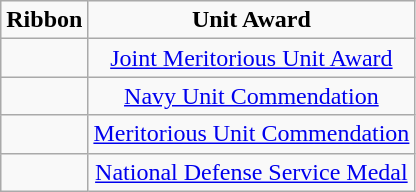<table class="wikitable" style="text-align:center; clear: center">
<tr>
<td><strong>Ribbon</strong></td>
<td><strong>Unit Award </strong></td>
</tr>
<tr>
<td></td>
<td><a href='#'>Joint Meritorious Unit Award</a></td>
</tr>
<tr>
<td></td>
<td><a href='#'>Navy Unit Commendation</a></td>
</tr>
<tr>
<td></td>
<td><a href='#'>Meritorious Unit Commendation</a></td>
</tr>
<tr>
<td></td>
<td><a href='#'>National Defense Service Medal</a></td>
</tr>
</table>
